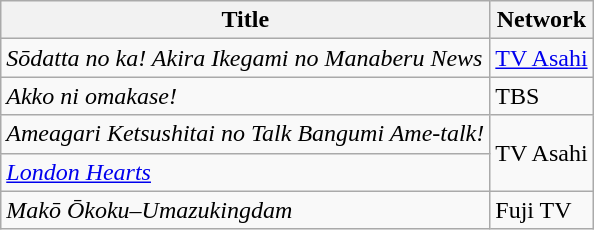<table class="wikitable">
<tr>
<th>Title</th>
<th>Network</th>
</tr>
<tr>
<td><em>Sōdatta no ka! Akira Ikegami no Manaberu News</em></td>
<td><a href='#'>TV Asahi</a></td>
</tr>
<tr>
<td><em>Akko ni omakase!</em></td>
<td>TBS</td>
</tr>
<tr>
<td><em>Ameagari Ketsushitai no Talk Bangumi Ame-talk!</em></td>
<td rowspan="2">TV Asahi</td>
</tr>
<tr>
<td><em><a href='#'>London Hearts</a></em></td>
</tr>
<tr>
<td><em>Makō Ōkoku–Umazukingdam</em></td>
<td>Fuji TV</td>
</tr>
</table>
